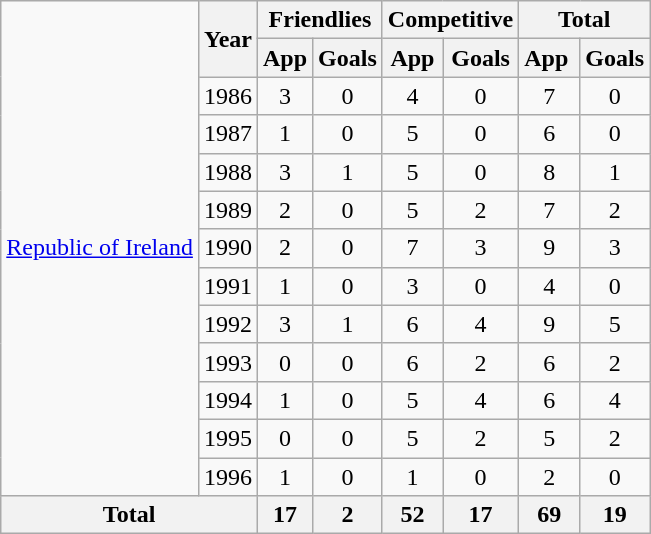<table class="wikitable" style="text-align: center">
<tr>
<td rowspan="13"><a href='#'>Republic of Ireland</a></td>
<th rowspan="2">Year</th>
<th colspan="2">Friendlies</th>
<th colspan="2">Competitive</th>
<th colspan="2">Total</th>
</tr>
<tr>
<th>App</th>
<th>Goals</th>
<th>App</th>
<th>Goals</th>
<th>App </th>
<th>Goals</th>
</tr>
<tr>
<td>1986</td>
<td>3</td>
<td>0</td>
<td>4</td>
<td>0</td>
<td>7</td>
<td>0</td>
</tr>
<tr>
<td>1987</td>
<td>1</td>
<td>0</td>
<td>5</td>
<td>0</td>
<td>6</td>
<td>0</td>
</tr>
<tr>
<td>1988</td>
<td>3</td>
<td>1</td>
<td>5</td>
<td>0</td>
<td>8</td>
<td>1</td>
</tr>
<tr>
<td>1989</td>
<td>2</td>
<td>0</td>
<td>5</td>
<td>2</td>
<td>7</td>
<td>2</td>
</tr>
<tr>
<td>1990</td>
<td>2</td>
<td>0</td>
<td>7</td>
<td>3</td>
<td>9</td>
<td>3</td>
</tr>
<tr>
<td>1991</td>
<td>1</td>
<td>0</td>
<td>3</td>
<td>0</td>
<td>4</td>
<td>0</td>
</tr>
<tr>
<td>1992</td>
<td>3</td>
<td>1</td>
<td>6</td>
<td>4</td>
<td>9</td>
<td>5</td>
</tr>
<tr>
<td>1993</td>
<td>0</td>
<td>0</td>
<td>6</td>
<td>2</td>
<td>6</td>
<td>2</td>
</tr>
<tr>
<td>1994</td>
<td>1</td>
<td>0</td>
<td>5</td>
<td>4</td>
<td>6</td>
<td>4</td>
</tr>
<tr>
<td>1995</td>
<td>0</td>
<td>0</td>
<td>5</td>
<td>2</td>
<td>5</td>
<td>2</td>
</tr>
<tr>
<td>1996</td>
<td>1</td>
<td>0</td>
<td>1</td>
<td>0</td>
<td>2</td>
<td>0</td>
</tr>
<tr>
<th colspan="2">Total</th>
<th>17</th>
<th>2</th>
<th>52</th>
<th>17</th>
<th>69</th>
<th>19</th>
</tr>
</table>
